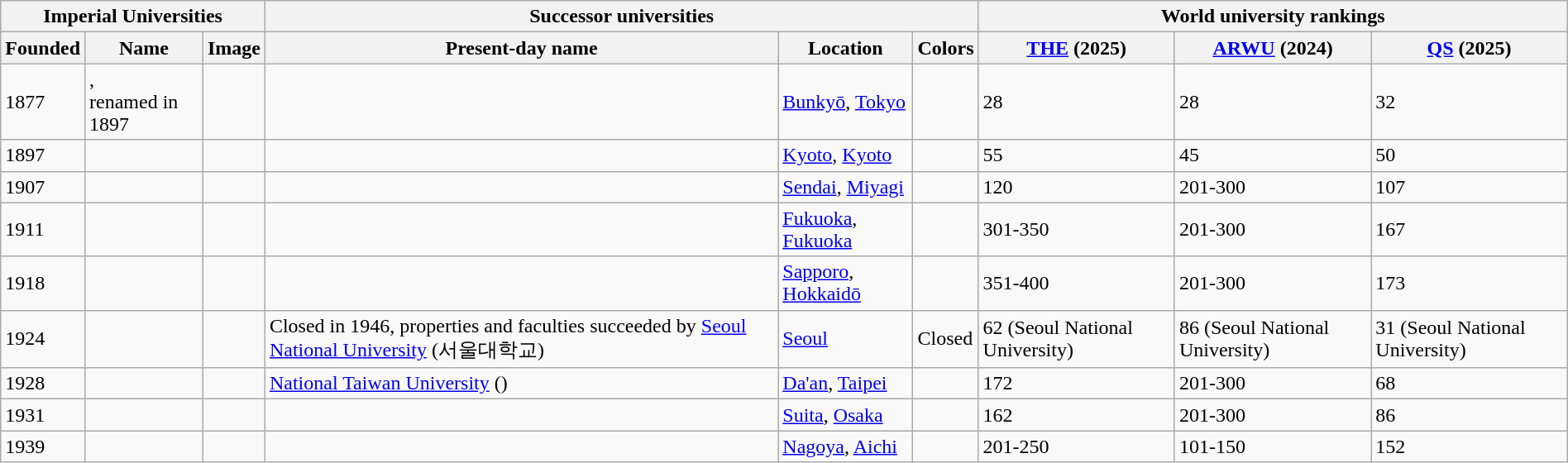<table class="sortable wikitable"  style="width:100%; font-size:100%">
<tr>
<th colspan="3">Imperial Universities</th>
<th colspan="3">Successor universities</th>
<th colspan="3">World university rankings</th>
</tr>
<tr>
<th>Founded</th>
<th>Name</th>
<th>Image</th>
<th>Present-day name</th>
<th>Location</th>
<th class="unsortable">Colors</th>
<th><a href='#'>THE</a> (2025)</th>
<th><a href='#'>ARWU</a> (2024)</th>
<th><a href='#'>QS</a> (2025)</th>
</tr>
<tr>
<td>1877</td>
<td>,<br>renamed  in 1897</td>
<td></td>
<td></td>
<td><a href='#'>Bunkyō</a>, <a href='#'>Tokyo</a></td>
<td></td>
<td>28</td>
<td>28</td>
<td>32</td>
</tr>
<tr>
<td>1897</td>
<td></td>
<td></td>
<td></td>
<td><a href='#'>Kyoto</a>, <a href='#'>Kyoto</a></td>
<td></td>
<td>55</td>
<td>45</td>
<td>50</td>
</tr>
<tr>
<td>1907</td>
<td></td>
<td></td>
<td></td>
<td><a href='#'>Sendai</a>, <a href='#'>Miyagi</a></td>
<td></td>
<td>120</td>
<td>201-300</td>
<td>107</td>
</tr>
<tr>
<td>1911</td>
<td></td>
<td></td>
<td></td>
<td><a href='#'>Fukuoka</a>, <a href='#'>Fukuoka</a></td>
<td></td>
<td>301-350</td>
<td>201-300</td>
<td>167</td>
</tr>
<tr>
<td>1918</td>
<td></td>
<td></td>
<td></td>
<td><a href='#'>Sapporo</a>, <a href='#'>Hokkaidō</a></td>
<td></td>
<td>351-400</td>
<td>201-300</td>
<td>173</td>
</tr>
<tr>
<td>1924</td>
<td></td>
<td></td>
<td>Closed in 1946, properties and faculties succeeded by <a href='#'>Seoul National University</a> (서울대학교)</td>
<td><a href='#'>Seoul</a></td>
<td>Closed</td>
<td>62 (Seoul National University)</td>
<td>86 (Seoul National University)</td>
<td>31 (Seoul National University)</td>
</tr>
<tr>
<td>1928</td>
<td></td>
<td></td>
<td><a href='#'>National Taiwan University</a> ()</td>
<td><a href='#'>Da'an</a>, <a href='#'>Taipei</a></td>
<td> </td>
<td>172</td>
<td>201-300</td>
<td>68</td>
</tr>
<tr>
<td>1931</td>
<td></td>
<td></td>
<td></td>
<td><a href='#'>Suita</a>, <a href='#'>Osaka</a></td>
<td></td>
<td>162</td>
<td>201-300</td>
<td>86</td>
</tr>
<tr>
<td>1939</td>
<td></td>
<td></td>
<td></td>
<td><a href='#'>Nagoya</a>, <a href='#'>Aichi</a></td>
<td></td>
<td>201-250</td>
<td>101-150</td>
<td>152</td>
</tr>
</table>
